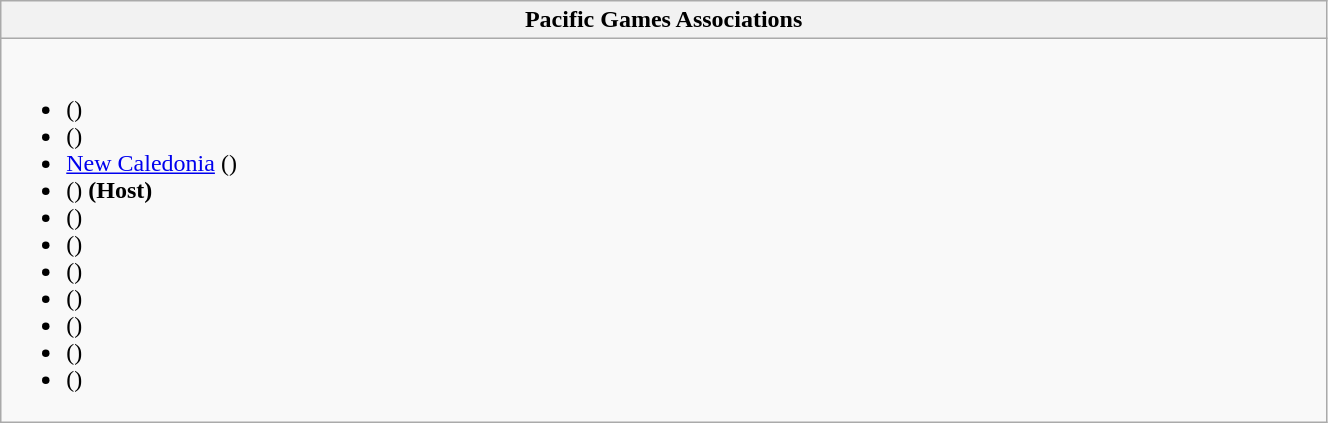<table class="wikitable collapsible" style="min-width:70%; max-width:58em;">
<tr>
<th>Pacific Games Associations</th>
</tr>
<tr>
<td><br><ul><li> ()</li><li> ()</li><li>  <a href='#'>New Caledonia</a> ()</li><li> () <strong>(Host)</strong></li><li> ()</li><li> ()</li><li> ()</li><li> ()</li><li> ()</li><li> ()</li><li> ()</li></ul></td>
</tr>
</table>
